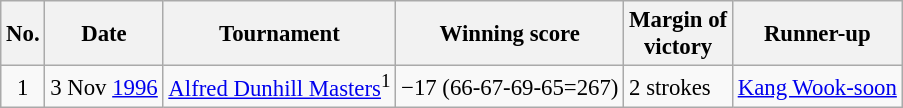<table class="wikitable" style="font-size:95%;">
<tr>
<th>No.</th>
<th>Date</th>
<th>Tournament</th>
<th>Winning score</th>
<th>Margin of<br>victory</th>
<th>Runner-up</th>
</tr>
<tr>
<td align=center>1</td>
<td align=right>3 Nov <a href='#'>1996</a></td>
<td><a href='#'>Alfred Dunhill Masters</a><sup>1</sup></td>
<td>−17 (66-67-69-65=267)</td>
<td>2 strokes</td>
<td> <a href='#'>Kang Wook-soon</a></td>
</tr>
</table>
